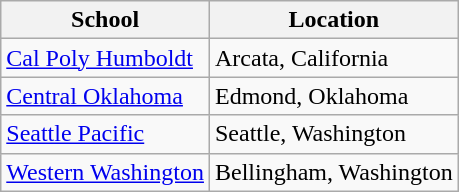<table class="wikitable">
<tr>
<th>School</th>
<th>Location</th>
</tr>
<tr>
<td><a href='#'>Cal Poly Humboldt</a></td>
<td>Arcata, California</td>
</tr>
<tr>
<td><a href='#'>Central Oklahoma</a></td>
<td>Edmond, Oklahoma</td>
</tr>
<tr>
<td><a href='#'>Seattle Pacific</a></td>
<td>Seattle, Washington</td>
</tr>
<tr>
<td><a href='#'>Western Washington</a></td>
<td>Bellingham, Washington</td>
</tr>
</table>
